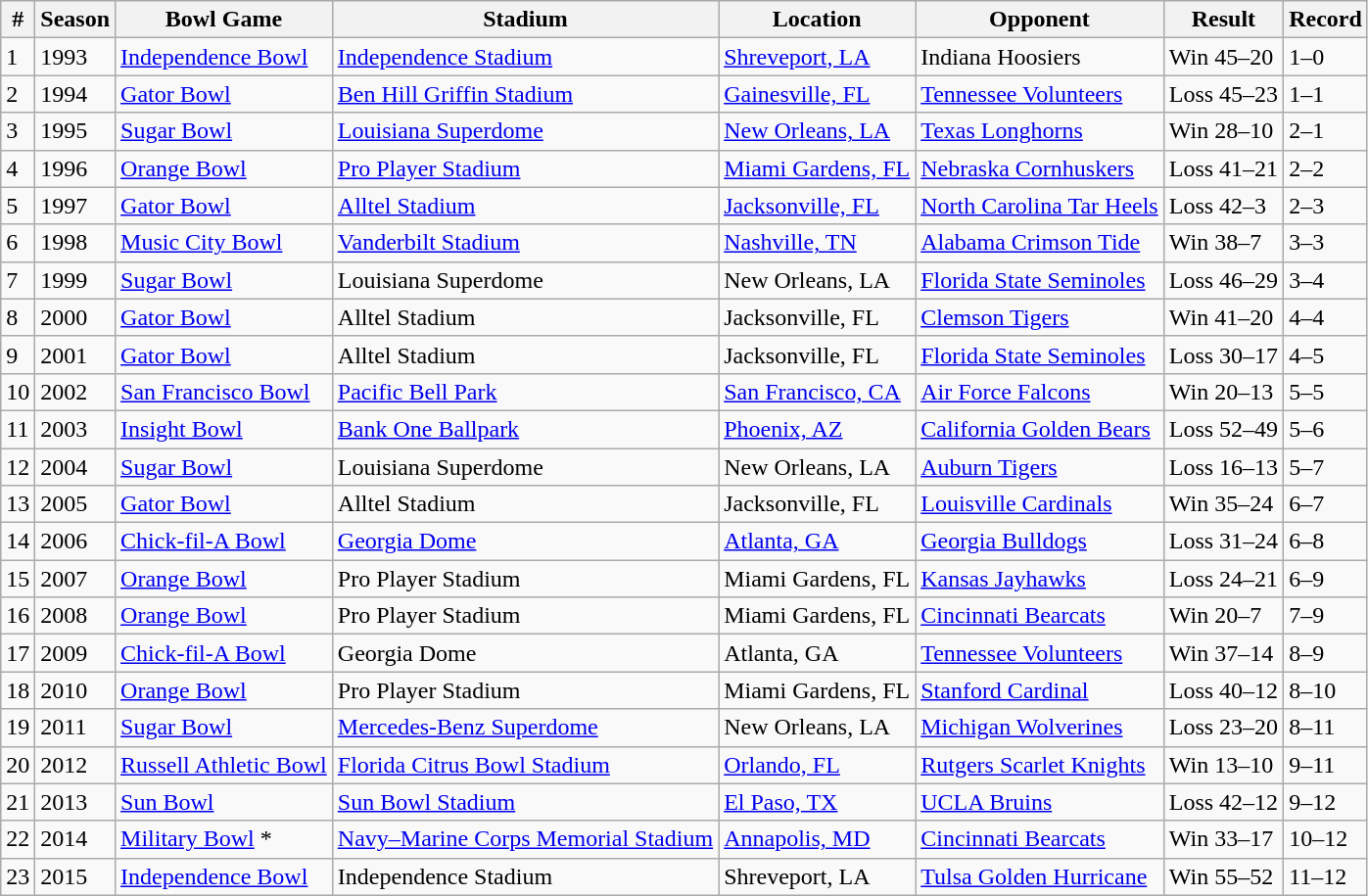<table class="wikitable">
<tr>
<th>#</th>
<th>Season</th>
<th>Bowl Game</th>
<th>Stadium</th>
<th>Location</th>
<th>Opponent</th>
<th>Result</th>
<th>Record</th>
</tr>
<tr>
<td>1</td>
<td>1993</td>
<td><a href='#'>Independence Bowl</a></td>
<td><a href='#'>Independence Stadium</a></td>
<td><a href='#'>Shreveport, LA</a></td>
<td>Indiana Hoosiers</td>
<td>Win 45–20</td>
<td>1–0</td>
</tr>
<tr>
<td>2</td>
<td>1994</td>
<td><a href='#'>Gator Bowl</a></td>
<td><a href='#'>Ben Hill Griffin Stadium</a></td>
<td><a href='#'>Gainesville, FL</a></td>
<td><a href='#'>Tennessee Volunteers</a></td>
<td>Loss 45–23</td>
<td>1–1</td>
</tr>
<tr>
<td>3</td>
<td>1995</td>
<td><a href='#'>Sugar Bowl</a></td>
<td><a href='#'>Louisiana Superdome</a></td>
<td><a href='#'>New Orleans, LA</a></td>
<td><a href='#'>Texas Longhorns</a></td>
<td>Win 28–10</td>
<td>2–1</td>
</tr>
<tr>
<td>4</td>
<td>1996</td>
<td><a href='#'>Orange Bowl</a></td>
<td><a href='#'>Pro Player Stadium</a></td>
<td><a href='#'>Miami Gardens, FL</a></td>
<td><a href='#'>Nebraska Cornhuskers</a></td>
<td>Loss 41–21</td>
<td>2–2</td>
</tr>
<tr>
<td>5</td>
<td>1997</td>
<td><a href='#'>Gator Bowl</a></td>
<td><a href='#'>Alltel Stadium</a></td>
<td><a href='#'>Jacksonville, FL</a></td>
<td><a href='#'>North Carolina Tar Heels</a></td>
<td>Loss 42–3</td>
<td>2–3</td>
</tr>
<tr>
<td>6</td>
<td>1998</td>
<td><a href='#'>Music City Bowl</a></td>
<td><a href='#'>Vanderbilt Stadium</a></td>
<td><a href='#'>Nashville, TN</a></td>
<td><a href='#'>Alabama Crimson Tide</a></td>
<td>Win 38–7</td>
<td>3–3</td>
</tr>
<tr>
<td>7</td>
<td>1999</td>
<td><a href='#'>Sugar Bowl</a></td>
<td>Louisiana Superdome</td>
<td>New Orleans, LA</td>
<td><a href='#'>Florida State Seminoles</a></td>
<td>Loss 46–29</td>
<td>3–4</td>
</tr>
<tr>
<td>8</td>
<td>2000</td>
<td><a href='#'>Gator Bowl</a></td>
<td>Alltel Stadium</td>
<td>Jacksonville, FL</td>
<td><a href='#'>Clemson Tigers</a></td>
<td>Win 41–20</td>
<td>4–4</td>
</tr>
<tr>
<td>9</td>
<td>2001</td>
<td><a href='#'>Gator Bowl</a></td>
<td>Alltel Stadium</td>
<td>Jacksonville, FL</td>
<td><a href='#'>Florida State Seminoles</a></td>
<td>Loss 30–17</td>
<td>4–5</td>
</tr>
<tr>
<td>10</td>
<td>2002</td>
<td><a href='#'>San Francisco Bowl</a></td>
<td><a href='#'>Pacific Bell Park</a></td>
<td><a href='#'>San Francisco, CA</a></td>
<td><a href='#'>Air Force Falcons</a></td>
<td>Win 20–13</td>
<td>5–5</td>
</tr>
<tr>
<td>11</td>
<td>2003</td>
<td><a href='#'>Insight Bowl</a></td>
<td><a href='#'>Bank One Ballpark</a></td>
<td><a href='#'>Phoenix, AZ</a></td>
<td><a href='#'>California Golden Bears</a></td>
<td>Loss 52–49</td>
<td>5–6</td>
</tr>
<tr>
<td>12</td>
<td>2004</td>
<td><a href='#'>Sugar Bowl</a></td>
<td>Louisiana Superdome</td>
<td>New Orleans, LA</td>
<td><a href='#'>Auburn Tigers</a></td>
<td>Loss 16–13</td>
<td>5–7</td>
</tr>
<tr>
<td>13</td>
<td>2005</td>
<td><a href='#'>Gator Bowl</a></td>
<td>Alltel Stadium</td>
<td>Jacksonville, FL</td>
<td><a href='#'>Louisville Cardinals</a></td>
<td>Win 35–24</td>
<td>6–7</td>
</tr>
<tr>
<td>14</td>
<td>2006</td>
<td><a href='#'>Chick-fil-A Bowl</a></td>
<td><a href='#'>Georgia Dome</a></td>
<td><a href='#'>Atlanta, GA</a></td>
<td><a href='#'>Georgia Bulldogs</a></td>
<td>Loss 31–24</td>
<td>6–8</td>
</tr>
<tr>
<td>15</td>
<td>2007</td>
<td><a href='#'>Orange Bowl</a></td>
<td>Pro Player Stadium</td>
<td>Miami Gardens, FL</td>
<td><a href='#'>Kansas Jayhawks</a></td>
<td>Loss 24–21</td>
<td>6–9</td>
</tr>
<tr>
<td>16</td>
<td>2008</td>
<td><a href='#'>Orange Bowl</a></td>
<td>Pro Player Stadium</td>
<td>Miami Gardens, FL</td>
<td><a href='#'>Cincinnati Bearcats</a></td>
<td>Win 20–7</td>
<td>7–9</td>
</tr>
<tr>
<td>17</td>
<td>2009</td>
<td><a href='#'>Chick-fil-A Bowl</a></td>
<td>Georgia Dome</td>
<td>Atlanta, GA</td>
<td><a href='#'>Tennessee Volunteers</a></td>
<td>Win 37–14</td>
<td>8–9</td>
</tr>
<tr>
<td>18</td>
<td>2010</td>
<td><a href='#'>Orange Bowl</a></td>
<td>Pro Player Stadium</td>
<td>Miami Gardens, FL</td>
<td><a href='#'>Stanford Cardinal</a></td>
<td>Loss 40–12</td>
<td>8–10</td>
</tr>
<tr>
<td>19</td>
<td>2011</td>
<td><a href='#'>Sugar Bowl</a></td>
<td><a href='#'>Mercedes-Benz Superdome</a></td>
<td>New Orleans, LA</td>
<td><a href='#'>Michigan Wolverines</a></td>
<td>Loss 23–20</td>
<td>8–11</td>
</tr>
<tr>
<td>20</td>
<td>2012</td>
<td><a href='#'>Russell Athletic Bowl</a></td>
<td><a href='#'>Florida Citrus Bowl Stadium</a></td>
<td><a href='#'>Orlando, FL</a></td>
<td><a href='#'>Rutgers Scarlet Knights</a></td>
<td>Win 13–10</td>
<td>9–11</td>
</tr>
<tr>
<td>21</td>
<td>2013</td>
<td><a href='#'>Sun Bowl</a></td>
<td><a href='#'>Sun Bowl Stadium</a></td>
<td><a href='#'>El Paso, TX</a></td>
<td><a href='#'>UCLA Bruins</a></td>
<td>Loss 42–12</td>
<td>9–12</td>
</tr>
<tr>
<td>22</td>
<td>2014</td>
<td><a href='#'>Military Bowl</a> *</td>
<td><a href='#'>Navy–Marine Corps Memorial Stadium</a></td>
<td><a href='#'>Annapolis, MD</a></td>
<td><a href='#'>Cincinnati Bearcats</a></td>
<td>Win 33–17</td>
<td>10–12</td>
</tr>
<tr>
<td>23</td>
<td>2015</td>
<td><a href='#'>Independence Bowl</a></td>
<td>Independence Stadium</td>
<td>Shreveport, LA</td>
<td><a href='#'>Tulsa Golden Hurricane</a></td>
<td>Win 55–52</td>
<td>11–12</td>
</tr>
</table>
